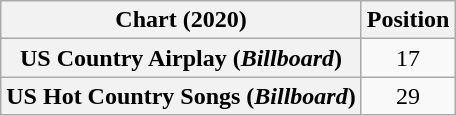<table class="wikitable sortable plainrowheaders" style="text-align:center">
<tr>
<th scope="col">Chart (2020)</th>
<th scope="col">Position</th>
</tr>
<tr>
<th scope="row">US Country Airplay (<em>Billboard</em>)</th>
<td>17</td>
</tr>
<tr>
<th scope="row">US Hot Country Songs (<em>Billboard</em>)</th>
<td>29</td>
</tr>
</table>
